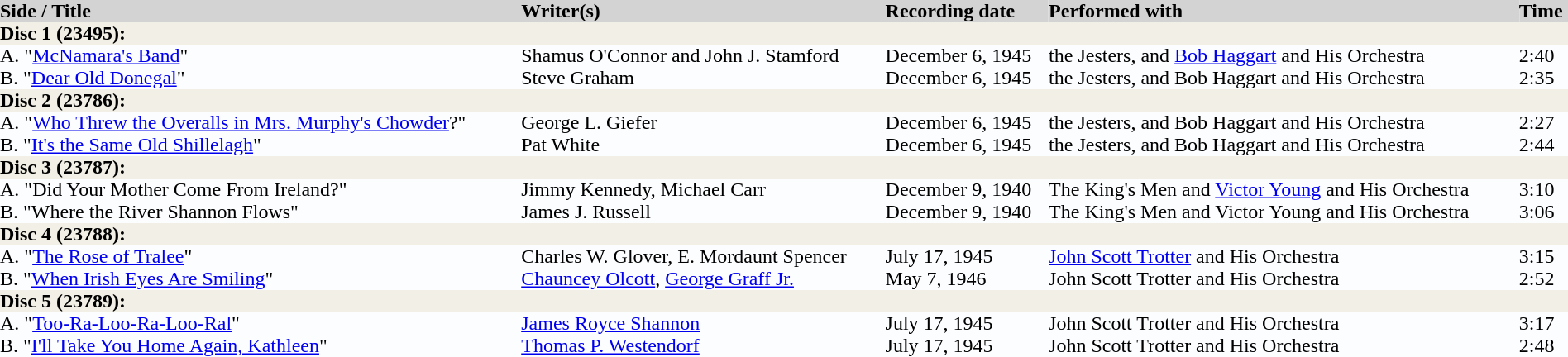<table border="0" cellpadding="0" cellspacing="0" style="width: 100%; margin: 1em 1em 1em 0; background: #FCFDFF; border-collapse: collapse;">
<tr bgcolor=#D3D3D4>
<td><strong>Side / Title</strong></td>
<td><strong>Writer(s) </strong></td>
<td><strong>Recording date</strong></td>
<td><strong>Performed with</strong></td>
<td><strong>Time</strong></td>
</tr>
<tr bgcolor=#F2F0E6>
<td colspan=5><strong>Disc 1 (23495):</strong></td>
</tr>
<tr>
<td>A. "<a href='#'>McNamara's Band</a>"</td>
<td>Shamus O'Connor and John J. Stamford</td>
<td>December 6, 1945</td>
<td>the Jesters, and <a href='#'>Bob Haggart</a> and His Orchestra</td>
<td>2:40</td>
</tr>
<tr>
<td>B. "<a href='#'>Dear Old Donegal</a>"</td>
<td>Steve Graham</td>
<td>December 6, 1945</td>
<td>the Jesters, and Bob Haggart and His Orchestra</td>
<td>2:35</td>
</tr>
<tr bgcolor=#F2F0E6>
<td colspan=5><strong>Disc 2 (23786):</strong></td>
</tr>
<tr>
<td>A. "<a href='#'>Who Threw the Overalls in Mrs. Murphy's Chowder</a>?"</td>
<td>George L. Giefer</td>
<td>December 6, 1945</td>
<td>the Jesters, and Bob Haggart and His Orchestra</td>
<td>2:27</td>
</tr>
<tr>
<td>B. "<a href='#'>It's the Same Old Shillelagh</a>"</td>
<td>Pat White</td>
<td>December 6, 1945</td>
<td>the Jesters, and Bob Haggart and His Orchestra</td>
<td>2:44</td>
</tr>
<tr bgcolor=#F2F0E6>
<td colspan=5><strong>Disc 3 (23787):</strong></td>
</tr>
<tr>
<td>A.  "Did Your Mother Come From Ireland?"</td>
<td>Jimmy Kennedy, Michael Carr</td>
<td>December 9, 1940</td>
<td>The King's Men and <a href='#'>Victor Young</a> and His Orchestra</td>
<td>3:10</td>
</tr>
<tr>
<td>B.  "Where the River Shannon Flows"</td>
<td>James J. Russell</td>
<td>December 9, 1940</td>
<td>The King's Men and Victor Young and His Orchestra</td>
<td>3:06</td>
</tr>
<tr bgcolor=#F2F0E6>
<td colspan=5><strong>Disc 4 (23788):</strong></td>
</tr>
<tr>
<td>A.  "<a href='#'>The Rose of Tralee</a>"</td>
<td>Charles W. Glover, E. Mordaunt Spencer</td>
<td>July 17, 1945</td>
<td><a href='#'>John Scott Trotter</a> and His Orchestra</td>
<td>3:15</td>
</tr>
<tr>
<td>B.  "<a href='#'>When Irish Eyes Are Smiling</a>"</td>
<td><a href='#'>Chauncey Olcott</a>, <a href='#'>George Graff Jr.</a></td>
<td>May 7, 1946</td>
<td>John Scott Trotter and His Orchestra</td>
<td>2:52</td>
</tr>
<tr bgcolor=#F2F0E6>
<td colspan=5><strong>Disc 5 (23789):</strong></td>
</tr>
<tr>
<td>A.  "<a href='#'>Too-Ra-Loo-Ra-Loo-Ral</a>"</td>
<td><a href='#'>James Royce Shannon</a></td>
<td>July 17, 1945</td>
<td>John Scott Trotter and His Orchestra</td>
<td>3:17</td>
</tr>
<tr>
<td>B.  "<a href='#'>I'll Take You Home Again, Kathleen</a>"</td>
<td><a href='#'>Thomas P. Westendorf</a></td>
<td>July 17, 1945</td>
<td>John Scott Trotter and His Orchestra</td>
<td>2:48</td>
</tr>
</table>
